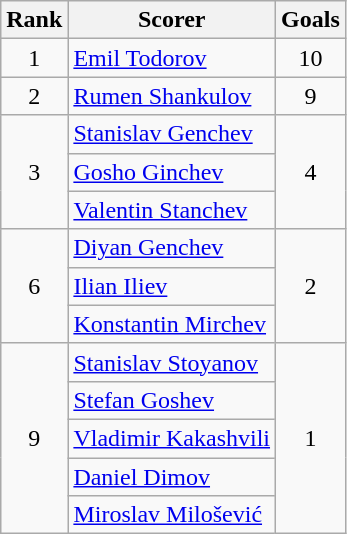<table class="wikitable" style="text-align:center">
<tr>
<th>Rank</th>
<th>Scorer</th>
<th>Goals</th>
</tr>
<tr>
<td rowspan="1">1</td>
<td align=left> <a href='#'>Emil Todorov</a></td>
<td rowspan="1">10</td>
</tr>
<tr>
<td rowspan="1">2</td>
<td align=left> <a href='#'>Rumen Shankulov</a></td>
<td rowspan="1">9</td>
</tr>
<tr>
<td rowspan="3">3</td>
<td align=left> <a href='#'>Stanislav Genchev</a></td>
<td rowspan="3">4</td>
</tr>
<tr>
<td align=left> <a href='#'>Gosho Ginchev</a></td>
</tr>
<tr>
<td align=left> <a href='#'>Valentin Stanchev</a></td>
</tr>
<tr>
<td rowspan="3">6</td>
<td align=left> <a href='#'>Diyan Genchev</a></td>
<td rowspan="3">2</td>
</tr>
<tr>
<td align=left> <a href='#'>Ilian Iliev</a></td>
</tr>
<tr>
<td align=left> <a href='#'>Konstantin Mirchev</a></td>
</tr>
<tr>
<td rowspan="5">9</td>
<td align=left> <a href='#'>Stanislav Stoyanov</a></td>
<td rowspan="5">1</td>
</tr>
<tr>
<td align=left> <a href='#'>Stefan Goshev</a></td>
</tr>
<tr>
<td align=left> <a href='#'>Vladimir Kakashvili</a></td>
</tr>
<tr>
<td align=left> <a href='#'>Daniel Dimov</a></td>
</tr>
<tr>
<td align=left> <a href='#'>Miroslav Milošević</a></td>
</tr>
</table>
